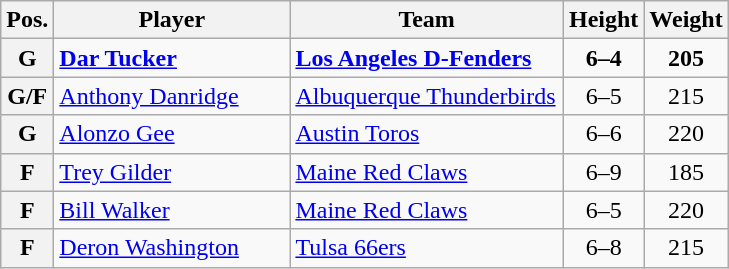<table class="wikitable">
<tr>
<th>Pos.</th>
<th style="width:150px;">Player</th>
<th width=175>Team</th>
<th>Height</th>
<th>Weight</th>
</tr>
<tr>
<th>G</th>
<td><strong><a href='#'>Dar Tucker</a></strong></td>
<td><strong><a href='#'>Los Angeles D-Fenders</a></strong></td>
<td align=center><strong>6–4</strong></td>
<td align=center><strong>205</strong></td>
</tr>
<tr>
<th>G/F</th>
<td><a href='#'>Anthony Danridge</a></td>
<td><a href='#'>Albuquerque Thunderbirds</a></td>
<td align=center>6–5</td>
<td align=center>215</td>
</tr>
<tr>
<th>G</th>
<td><a href='#'>Alonzo Gee</a></td>
<td><a href='#'>Austin Toros</a></td>
<td align=center>6–6</td>
<td align=center>220</td>
</tr>
<tr>
<th>F</th>
<td><a href='#'>Trey Gilder</a></td>
<td><a href='#'>Maine Red Claws</a></td>
<td align=center>6–9</td>
<td align=center>185</td>
</tr>
<tr>
<th>F</th>
<td><a href='#'>Bill Walker</a></td>
<td><a href='#'>Maine Red Claws</a></td>
<td align=center>6–5</td>
<td align=center>220</td>
</tr>
<tr>
<th>F</th>
<td><a href='#'>Deron Washington</a></td>
<td><a href='#'>Tulsa 66ers</a></td>
<td align=center>6–8</td>
<td align=center>215</td>
</tr>
</table>
